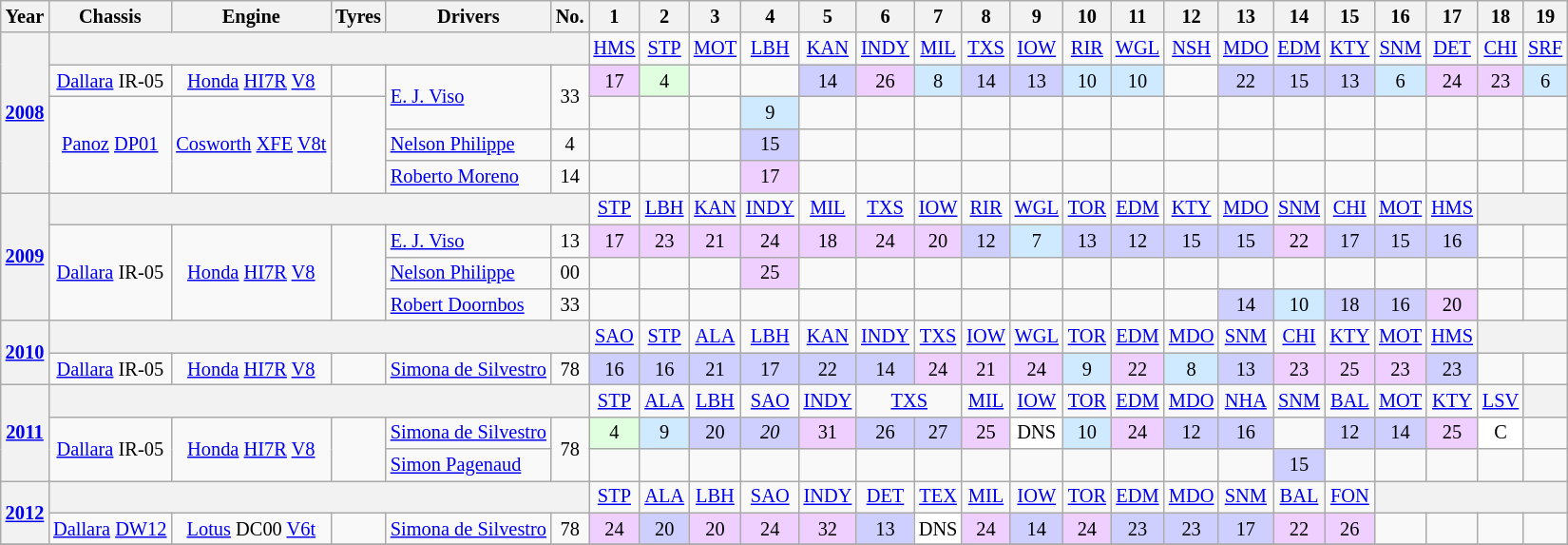<table class="wikitable" style="text-align:center; font-size:85%">
<tr>
<th>Year</th>
<th>Chassis</th>
<th>Engine</th>
<th>Tyres</th>
<th>Drivers</th>
<th>No.</th>
<th>1</th>
<th>2</th>
<th>3</th>
<th>4</th>
<th>5</th>
<th>6</th>
<th>7</th>
<th>8</th>
<th>9</th>
<th>10</th>
<th>11</th>
<th>12</th>
<th>13</th>
<th>14</th>
<th>15</th>
<th>16</th>
<th>17</th>
<th>18</th>
<th>19</th>
</tr>
<tr>
<th rowspan="5"><a href='#'>2008</a></th>
<th colspan=5></th>
<td><a href='#'>HMS</a></td>
<td><a href='#'>STP</a></td>
<td><a href='#'>MOT</a></td>
<td><a href='#'>LBH</a></td>
<td><a href='#'>KAN</a></td>
<td><a href='#'>INDY</a></td>
<td><a href='#'>MIL</a></td>
<td><a href='#'>TXS</a></td>
<td><a href='#'>IOW</a></td>
<td><a href='#'>RIR</a></td>
<td><a href='#'>WGL</a></td>
<td><a href='#'>NSH</a></td>
<td><a href='#'>MDO</a></td>
<td><a href='#'>EDM</a></td>
<td><a href='#'>KTY</a></td>
<td><a href='#'>SNM</a></td>
<td><a href='#'>DET</a></td>
<td><a href='#'>CHI</a></td>
<td><a href='#'>SRF</a></td>
</tr>
<tr>
<td><a href='#'>Dallara</a> IR-05</td>
<td><a href='#'>Honda</a> <a href='#'>HI7R</a> <a href='#'>V8</a></td>
<td></td>
<td align="left" rowspan="2"> <a href='#'>E. J. Viso</a></td>
<td rowspan="2">33</td>
<td style="background:#efcfff; text-align:center;">17</td>
<td style="background:#dfffdf; text-align:center;">4</td>
<td></td>
<td></td>
<td style="background:#cfcfff; text-align:center;">14</td>
<td style="background:#efcfff; text-align:center;">26</td>
<td style="background:#cfeaff; text-align:center;">8</td>
<td style="background:#cfcfff; text-align:center;">14</td>
<td style="background:#cfcfff; text-align:center;">13</td>
<td style="background:#cfeaff; text-align:center;">10</td>
<td style="background:#cfeaff; text-align:center;">10</td>
<td></td>
<td style="background:#cfcfff; text-align:center;">22</td>
<td style="background:#cfcfff; text-align:center;">15</td>
<td style="background:#cfcfff; text-align:center;">13</td>
<td style="background:#cfeaff; text-align:center;">6</td>
<td style="background:#efcfff; text-align:center;">24</td>
<td style="background:#efcfff; text-align:center;">23</td>
<td style="background:#cfeaff; text-align:center;">6</td>
</tr>
<tr>
<td rowspan="3"><a href='#'>Panoz</a> <a href='#'>DP01</a></td>
<td rowspan="3"><a href='#'>Cosworth</a> <a href='#'>XFE</a> <a href='#'>V8</a><a href='#'>t</a></td>
<td rowspan=3></td>
<td></td>
<td></td>
<td></td>
<td style="background:#cfeaff; text-align:center;">9</td>
<td></td>
<td></td>
<td></td>
<td></td>
<td></td>
<td></td>
<td></td>
<td></td>
<td></td>
<td></td>
<td></td>
<td></td>
<td></td>
<td></td>
<td></td>
</tr>
<tr>
<td align="left"> <a href='#'>Nelson Philippe</a></td>
<td>4</td>
<td></td>
<td></td>
<td></td>
<td style="background:#cfcfff; text-align:center;">15</td>
<td></td>
<td></td>
<td></td>
<td></td>
<td></td>
<td></td>
<td></td>
<td></td>
<td></td>
<td></td>
<td></td>
<td></td>
<td></td>
<td></td>
<td></td>
</tr>
<tr>
<td align="left"> <a href='#'>Roberto Moreno</a></td>
<td>14</td>
<td></td>
<td></td>
<td></td>
<td style="background:#efcfff; text-align:center;">17</td>
<td></td>
<td></td>
<td></td>
<td></td>
<td></td>
<td></td>
<td></td>
<td></td>
<td></td>
<td></td>
<td></td>
<td></td>
<td></td>
<td></td>
<td></td>
</tr>
<tr>
<th rowspan=4><a href='#'>2009</a></th>
<th colspan=5></th>
<td><a href='#'>STP</a></td>
<td><a href='#'>LBH</a></td>
<td><a href='#'>KAN</a></td>
<td><a href='#'>INDY</a></td>
<td><a href='#'>MIL</a></td>
<td><a href='#'>TXS</a></td>
<td><a href='#'>IOW</a></td>
<td><a href='#'>RIR</a></td>
<td><a href='#'>WGL</a></td>
<td><a href='#'>TOR</a></td>
<td><a href='#'>EDM</a></td>
<td><a href='#'>KTY</a></td>
<td><a href='#'>MDO</a></td>
<td><a href='#'>SNM</a></td>
<td><a href='#'>CHI</a></td>
<td><a href='#'>MOT</a></td>
<td><a href='#'>HMS</a></td>
<th colspan=2></th>
</tr>
<tr>
<td rowspan=3><a href='#'>Dallara</a> IR-05</td>
<td rowspan=3><a href='#'>Honda</a> <a href='#'>HI7R</a> <a href='#'>V8</a></td>
<td rowspan=3></td>
<td align="left"> <a href='#'>E. J. Viso</a></td>
<td>13</td>
<td style="background:#EFCFFF;">17</td>
<td style="background:#EFCFFF;">23</td>
<td style="background:#EFCFFF;">21</td>
<td style="background:#EFCFFF;">24</td>
<td style="background:#EFCFFF;">18</td>
<td style="background:#EFCFFF;">24</td>
<td style="background:#EFCFFF;">20</td>
<td style="background:#CFCFFF;">12</td>
<td style="background:#CFEAFF;">7</td>
<td style="background:#CFCFFF;">13</td>
<td style="background:#CFCFFF;">12</td>
<td style="background:#CFCFFF;">15</td>
<td style="background:#CFCFFF;">15</td>
<td style="background:#EFCFFF;">22</td>
<td style="background:#CFCFFF;">17</td>
<td style="background:#CFCFFF;">15</td>
<td style="background:#CFCFFF;">16</td>
<td></td>
<td></td>
</tr>
<tr>
<td align="left"> <a href='#'>Nelson Philippe</a></td>
<td>00</td>
<td></td>
<td></td>
<td></td>
<td style="background:#EFCFFF;">25</td>
<td></td>
<td></td>
<td></td>
<td></td>
<td></td>
<td></td>
<td></td>
<td></td>
<td></td>
<td></td>
<td></td>
<td></td>
<td></td>
<td></td>
<td></td>
</tr>
<tr>
<td align="left"> <a href='#'>Robert Doornbos</a></td>
<td>33</td>
<td></td>
<td></td>
<td></td>
<td></td>
<td></td>
<td></td>
<td></td>
<td></td>
<td></td>
<td></td>
<td></td>
<td></td>
<td style="background:#CFCFFF;">14</td>
<td style="background:#CFEAFF;">10</td>
<td style="background:#CFCFFF;">18</td>
<td style="background:#CFCFFF;">16</td>
<td style="background:#EFCFFF;">20</td>
<td></td>
<td></td>
</tr>
<tr>
<th rowspan="2"><a href='#'>2010</a></th>
<th colspan=5></th>
<td><a href='#'>SAO</a></td>
<td><a href='#'>STP</a></td>
<td><a href='#'>ALA</a></td>
<td><a href='#'>LBH</a></td>
<td><a href='#'>KAN</a></td>
<td><a href='#'>INDY</a></td>
<td><a href='#'>TXS</a></td>
<td><a href='#'>IOW</a></td>
<td><a href='#'>WGL</a></td>
<td><a href='#'>TOR</a></td>
<td><a href='#'>EDM</a></td>
<td><a href='#'>MDO</a></td>
<td><a href='#'>SNM</a></td>
<td><a href='#'>CHI</a></td>
<td><a href='#'>KTY</a></td>
<td><a href='#'>MOT</a></td>
<td><a href='#'>HMS</a></td>
<th colspan=2></th>
</tr>
<tr>
<td><a href='#'>Dallara</a> IR-05</td>
<td><a href='#'>Honda</a> <a href='#'>HI7R</a> <a href='#'>V8</a></td>
<td></td>
<td align="left"> <a href='#'>Simona de Silvestro</a></td>
<td>78</td>
<td style="background:#CFCFFF;">16</td>
<td style="background:#CFCFFF;">16</td>
<td style="background:#CFCFFF;">21</td>
<td style="background:#CFCFFF;">17</td>
<td style="background:#CFCFFF;">22</td>
<td style="background:#CFCFFF;">14</td>
<td style="background:#EFCFFF;">24</td>
<td style="background:#EFCFFF;">21</td>
<td style="background:#EFCFFF;">24</td>
<td style="background:#CFEAFF;">9</td>
<td style="background:#EFCFFF;">22</td>
<td style="background:#CFEAFF;">8</td>
<td style="background:#CFCFFF;">13</td>
<td style="background:#EFCFFF;">23</td>
<td style="background:#EFCFFF;">25</td>
<td style="background:#EFCFFF;">23</td>
<td style="background:#CFCFFF;">23</td>
<td></td>
<td></td>
</tr>
<tr>
<th rowspan="3"><a href='#'>2011</a></th>
<th colspan=5></th>
<td><a href='#'>STP</a></td>
<td><a href='#'>ALA</a></td>
<td><a href='#'>LBH</a></td>
<td><a href='#'>SAO</a></td>
<td><a href='#'>INDY</a></td>
<td colspan=2><a href='#'>TXS</a></td>
<td><a href='#'>MIL</a></td>
<td><a href='#'>IOW</a></td>
<td><a href='#'>TOR</a></td>
<td><a href='#'>EDM</a></td>
<td><a href='#'>MDO</a></td>
<td><a href='#'>NHA</a></td>
<td><a href='#'>SNM</a></td>
<td><a href='#'>BAL</a></td>
<td><a href='#'>MOT</a></td>
<td><a href='#'>KTY</a></td>
<td><a href='#'>LSV</a></td>
<th></th>
</tr>
<tr>
<td rowspan="2"><a href='#'>Dallara</a> IR-05</td>
<td rowspan="2"><a href='#'>Honda</a> <a href='#'>HI7R</a> <a href='#'>V8</a></td>
<td rowspan=2></td>
<td align="left"> <a href='#'>Simona de Silvestro</a></td>
<td rowspan="2">78</td>
<td style="background:#DFFFDF;">4</td>
<td style="background:#CFEAFF;">9</td>
<td style="background:#CFCFFF;">20</td>
<td style="background:#CFCFFF;"><em>20</em></td>
<td style="background:#EFCFFF;">31</td>
<td style="background:#CFCFFF;">26</td>
<td style="background:#CFCFFF;">27</td>
<td style="background:#EFCFFF;">25</td>
<td style="background:#FFFFFF;">DNS</td>
<td style="background:#CFEAFF;">10</td>
<td style="background:#EFCFFF;">24</td>
<td style="background:#CFCFFF;">12</td>
<td style="background:#CFCFFF;">16</td>
<td></td>
<td style="background:#CFCFFF;">12</td>
<td style="background:#CFCFFF;">14</td>
<td style="background:#EFCFFF;">25</td>
<td style="background:white;">C</td>
<td></td>
</tr>
<tr>
<td align="left"> <a href='#'>Simon Pagenaud</a></td>
<td></td>
<td></td>
<td></td>
<td></td>
<td></td>
<td></td>
<td></td>
<td></td>
<td></td>
<td></td>
<td></td>
<td></td>
<td></td>
<td style="background:#CFCFFF;">15</td>
<td></td>
<td></td>
<td></td>
<td></td>
<td></td>
</tr>
<tr>
<th rowspan="2"><a href='#'>2012</a></th>
<th colspan=5></th>
<td><a href='#'>STP</a></td>
<td><a href='#'>ALA</a></td>
<td><a href='#'>LBH</a></td>
<td><a href='#'>SAO</a></td>
<td><a href='#'>INDY</a></td>
<td><a href='#'>DET</a></td>
<td><a href='#'>TEX</a></td>
<td><a href='#'>MIL</a></td>
<td><a href='#'>IOW</a></td>
<td><a href='#'>TOR</a></td>
<td><a href='#'>EDM</a></td>
<td><a href='#'>MDO</a></td>
<td><a href='#'>SNM</a></td>
<td><a href='#'>BAL</a></td>
<td><a href='#'>FON</a></td>
<th colspan=4></th>
</tr>
<tr>
<td><a href='#'>Dallara</a> <a href='#'>DW12</a></td>
<td><a href='#'>Lotus</a> DC00 <a href='#'>V6</a><a href='#'>t</a></td>
<td></td>
<td align="left"> <a href='#'>Simona de Silvestro</a></td>
<td>78</td>
<td style="background:#EFCFFF;">24</td>
<td style="background:#CFCFFF;">20</td>
<td style="background:#EFCFFF;">20</td>
<td style="background:#EFCFFF;">24</td>
<td style="background:#EFCFFF;">32</td>
<td style="background:#CFCFFF;">13</td>
<td style="background:#FFFFFF;">DNS</td>
<td style="background:#EFCFFF;">24</td>
<td style="background:#CFCFFF;">14</td>
<td style="background:#EFCFFF;">24</td>
<td style="background:#CFCFFF;">23</td>
<td style="background:#CFCFFF;">23</td>
<td style="background:#CFCFFF;">17</td>
<td style="background:#EFCFFF;">22</td>
<td style="background:#EFCFFF;">26</td>
<td></td>
<td></td>
<td></td>
<td></td>
</tr>
<tr>
</tr>
</table>
